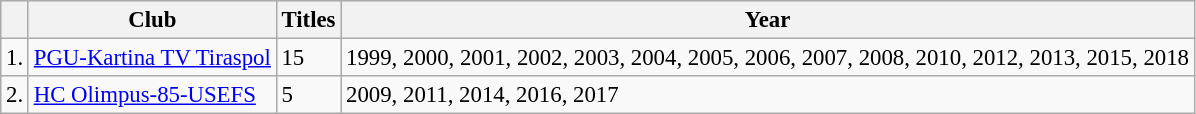<table class="wikitable sortable" style="font-size:95%;">
<tr style="background:#e9e9e9">
<th></th>
<th>Club</th>
<th>Titles</th>
<th>Year</th>
</tr>
<tr>
<td>1.</td>
<td><a href='#'>PGU-Kartina TV Tiraspol</a></td>
<td>15</td>
<td>1999, 2000, 2001, 2002, 2003, 2004, 2005, 2006, 2007, 2008, 2010, 2012, 2013, 2015, 2018</td>
</tr>
<tr>
<td>2.</td>
<td><a href='#'>HC Olimpus-85-USEFS</a></td>
<td>5</td>
<td>2009, 2011, 2014, 2016, 2017</td>
</tr>
</table>
